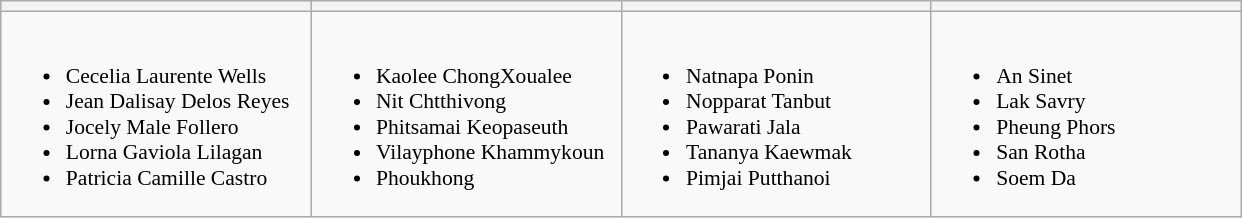<table class="wikitable" style="font-size:90%">
<tr>
<th width=200></th>
<th width=200></th>
<th width=200></th>
<th width=200></th>
</tr>
<tr>
<td valign=top><br><ul><li>Cecelia Laurente Wells</li><li>Jean Dalisay Delos Reyes</li><li>Jocely Male Follero</li><li>Lorna Gaviola Lilagan</li><li>Patricia Camille Castro</li></ul></td>
<td valign=top><br><ul><li>Kaolee ChongXoualee</li><li>Nit Chtthivong</li><li>Phitsamai Keopaseuth</li><li>Vilayphone Khammykoun</li><li>Phoukhong</li></ul></td>
<td valign=top><br><ul><li>Natnapa Ponin</li><li>Nopparat Tanbut</li><li>Pawarati Jala</li><li>Tananya Kaewmak</li><li>Pimjai Putthanoi</li></ul></td>
<td valign=top><br><ul><li>An Sinet</li><li>Lak Savry</li><li>Pheung Phors</li><li>San Rotha</li><li>Soem Da</li></ul></td>
</tr>
</table>
